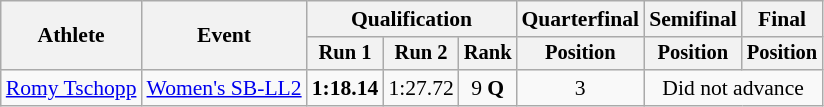<table class="wikitable" style="font-size:90%">
<tr>
<th rowspan="2">Athlete</th>
<th rowspan="2">Event</th>
<th colspan="3">Qualification</th>
<th>Quarterfinal</th>
<th>Semifinal</th>
<th>Final</th>
</tr>
<tr style=font-size:95%>
<th>Run 1</th>
<th>Run 2</th>
<th>Rank</th>
<th>Position</th>
<th>Position</th>
<th>Position</th>
</tr>
<tr align=center>
<td align=left><a href='#'>Romy Tschopp</a></td>
<td align=left><a href='#'>Women's SB-LL2</a></td>
<td><strong>1:18.14</strong></td>
<td>1:27.72</td>
<td>9 <strong>Q</strong></td>
<td>3</td>
<td colspan=2>Did not advance</td>
</tr>
</table>
